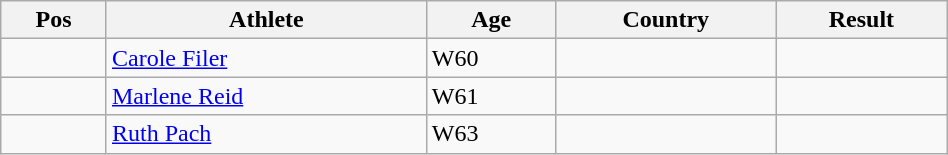<table class="wikitable"  style="text-align:center; width:50%;">
<tr>
<th>Pos</th>
<th>Athlete</th>
<th>Age</th>
<th>Country</th>
<th>Result</th>
</tr>
<tr>
<td align=center></td>
<td align=left><a href='#'>Carole Filer</a></td>
<td align=left>W60</td>
<td align=left></td>
<td></td>
</tr>
<tr>
<td align=center></td>
<td align=left><a href='#'>Marlene Reid</a></td>
<td align=left>W61</td>
<td align=left></td>
<td></td>
</tr>
<tr>
<td align=center></td>
<td align=left><a href='#'>Ruth Pach</a></td>
<td align=left>W63</td>
<td align=left></td>
<td></td>
</tr>
</table>
